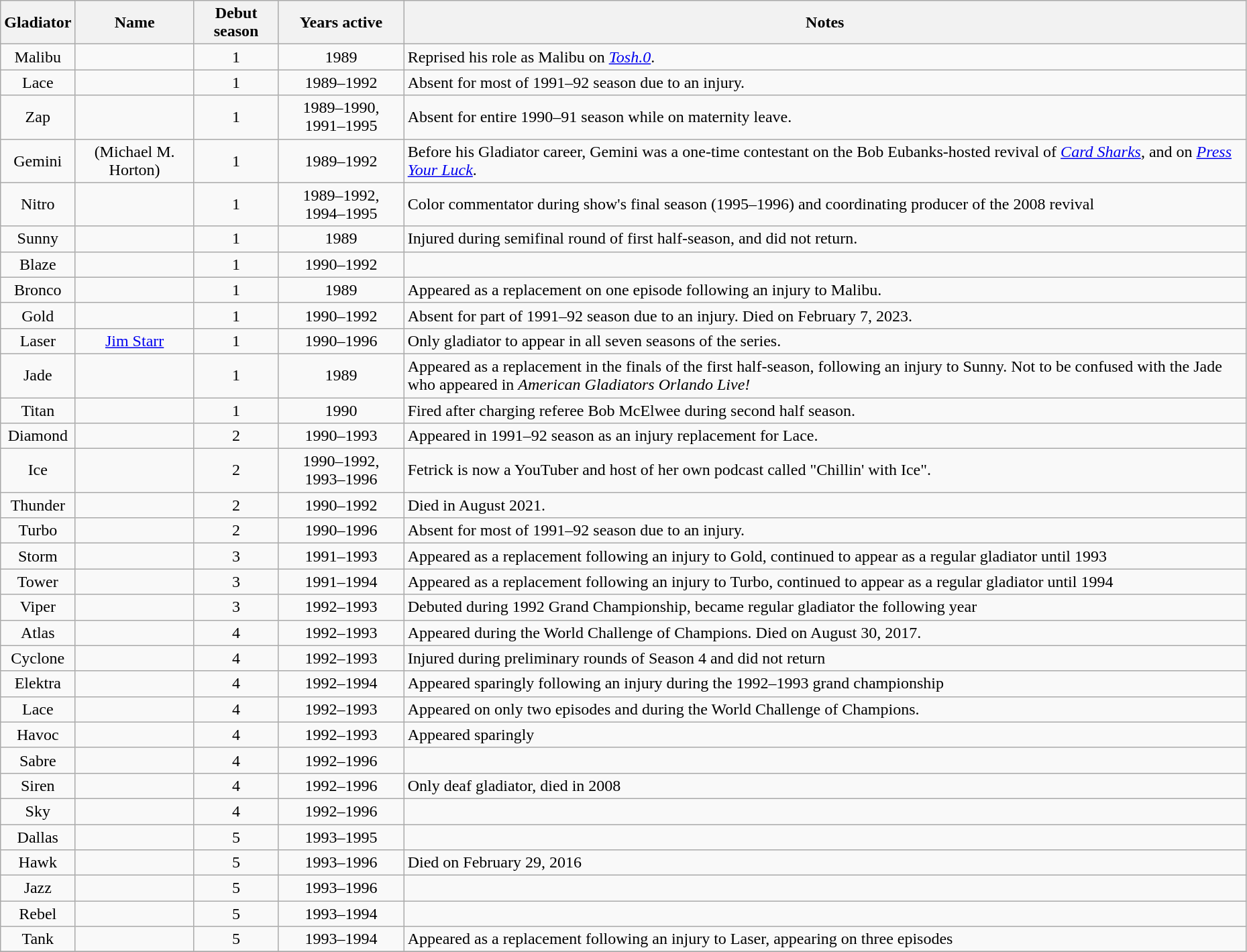<table class="wikitable sortable" style="width:98%; text-align:center;">
<tr>
<th>Gladiator</th>
<th>Name</th>
<th>Debut season</th>
<th class="unsortable">Years active</th>
<th class="unsortable">Notes</th>
</tr>
<tr>
<td>Malibu</td>
<td style=white-space:nowrap></td>
<td>1</td>
<td>1989</td>
<td style="text-align: left">Reprised his role as Malibu on <em><a href='#'>Tosh.0</a></em>.</td>
</tr>
<tr>
<td>Lace</td>
<td style=white-space:nowrap></td>
<td>1</td>
<td>1989–1992</td>
<td style="text-align: left">Absent for most of 1991–92 season due to an injury.</td>
</tr>
<tr>
<td>Zap</td>
<td></td>
<td>1</td>
<td>1989–1990, 1991–1995</td>
<td style="text-align: left">Absent for entire 1990–91 season while on maternity leave.</td>
</tr>
<tr>
<td>Gemini</td>
<td> (Michael M. Horton)</td>
<td>1</td>
<td>1989–1992</td>
<td style="text-align: left">Before his Gladiator career, Gemini was a one-time contestant on the Bob Eubanks-hosted revival of <em><a href='#'>Card Sharks</a></em>, and on <em><a href='#'>Press Your Luck</a></em>.</td>
</tr>
<tr>
<td>Nitro</td>
<td></td>
<td>1</td>
<td>1989–1992, 1994–1995</td>
<td style="text-align: left">Color commentator during show's final season (1995–1996) and coordinating producer of the 2008 revival</td>
</tr>
<tr>
<td>Sunny</td>
<td></td>
<td>1</td>
<td>1989</td>
<td style="text-align: left">Injured during semifinal round of first half-season, and did not return.</td>
</tr>
<tr>
<td>Blaze</td>
<td></td>
<td>1</td>
<td>1990–1992</td>
<td></td>
</tr>
<tr>
<td>Bronco</td>
<td></td>
<td>1</td>
<td>1989</td>
<td style="text-align: left">Appeared as a replacement on one episode following an injury to Malibu.</td>
</tr>
<tr>
<td>Gold</td>
<td></td>
<td>1</td>
<td>1990–1992</td>
<td style="text-align: left">Absent for part of 1991–92 season due to an injury. Died on February 7, 2023.</td>
</tr>
<tr>
<td>Laser</td>
<td><a href='#'>Jim Starr</a></td>
<td>1</td>
<td>1990–1996</td>
<td style="text-align: left">Only gladiator to appear in all seven seasons of the series.</td>
</tr>
<tr>
<td>Jade</td>
<td></td>
<td>1</td>
<td>1989</td>
<td style="text-align: left">Appeared as a replacement in the finals of the first half-season, following an injury to Sunny. Not to be confused with the Jade who appeared in <em>American Gladiators Orlando Live!</em></td>
</tr>
<tr>
<td>Titan</td>
<td></td>
<td>1</td>
<td>1990</td>
<td style="text-align: left">Fired after charging referee Bob McElwee during second half season.</td>
</tr>
<tr>
<td>Diamond</td>
<td></td>
<td>2</td>
<td>1990–1993</td>
<td style="text-align: left">Appeared in 1991–92 season as an injury replacement for Lace.</td>
</tr>
<tr>
<td>Ice</td>
<td></td>
<td>2</td>
<td>1990–1992, 1993–1996</td>
<td style="text-align: left">Fetrick is now a YouTuber and host of her own podcast called "Chillin' with Ice".</td>
</tr>
<tr>
<td>Thunder</td>
<td></td>
<td>2</td>
<td>1990–1992</td>
<td style="text-align: left">Died in August 2021.</td>
</tr>
<tr>
<td>Turbo</td>
<td></td>
<td>2</td>
<td>1990–1996</td>
<td style="text-align: left">Absent for most of 1991–92 season due to an injury.</td>
</tr>
<tr>
<td>Storm</td>
<td></td>
<td>3</td>
<td>1991–1993</td>
<td style="text-align: left">Appeared as a replacement following an injury to Gold, continued to appear as a regular gladiator until 1993</td>
</tr>
<tr>
<td>Tower</td>
<td></td>
<td>3</td>
<td>1991–1994</td>
<td style="text-align: left">Appeared as a replacement following an injury to Turbo, continued to appear as a regular gladiator until 1994</td>
</tr>
<tr>
<td>Viper</td>
<td></td>
<td>3</td>
<td>1992–1993</td>
<td style="text-align: left">Debuted during 1992 Grand Championship, became regular gladiator the following year</td>
</tr>
<tr>
<td>Atlas</td>
<td></td>
<td>4</td>
<td>1992–1993</td>
<td style="text-align: left">Appeared during the World Challenge of Champions. Died on August 30, 2017.</td>
</tr>
<tr>
<td>Cyclone</td>
<td></td>
<td>4</td>
<td>1992–1993</td>
<td style="text-align: left">Injured during preliminary rounds of Season 4 and did not return</td>
</tr>
<tr>
<td>Elektra</td>
<td></td>
<td>4</td>
<td>1992–1994</td>
<td style="text-align: left">Appeared sparingly following an injury during the 1992–1993 grand championship</td>
</tr>
<tr>
<td>Lace</td>
<td></td>
<td>4</td>
<td>1992–1993</td>
<td style="text-align: left">Appeared on only two episodes and during the World Challenge of Champions.</td>
</tr>
<tr>
<td>Havoc</td>
<td></td>
<td>4</td>
<td>1992–1993</td>
<td style="text-align: left">Appeared sparingly</td>
</tr>
<tr>
<td>Sabre</td>
<td></td>
<td>4</td>
<td>1992–1996</td>
<td></td>
</tr>
<tr>
<td>Siren</td>
<td></td>
<td>4</td>
<td>1992–1996</td>
<td style="text-align: left">Only deaf gladiator, died in 2008</td>
</tr>
<tr>
<td>Sky</td>
<td></td>
<td>4</td>
<td>1992–1996</td>
<td></td>
</tr>
<tr>
<td>Dallas</td>
<td></td>
<td>5</td>
<td>1993–1995</td>
<td></td>
</tr>
<tr>
<td>Hawk</td>
<td></td>
<td>5</td>
<td>1993–1996</td>
<td style="text-align: left">Died on February 29, 2016</td>
</tr>
<tr>
<td>Jazz</td>
<td></td>
<td>5</td>
<td>1993–1996</td>
<td></td>
</tr>
<tr>
<td>Rebel</td>
<td></td>
<td>5</td>
<td>1993–1994</td>
<td></td>
</tr>
<tr>
<td>Tank</td>
<td></td>
<td>5</td>
<td>1993–1994</td>
<td style="text-align: left">Appeared as a replacement following an injury to Laser, appearing on three episodes</td>
</tr>
<tr>
</tr>
</table>
